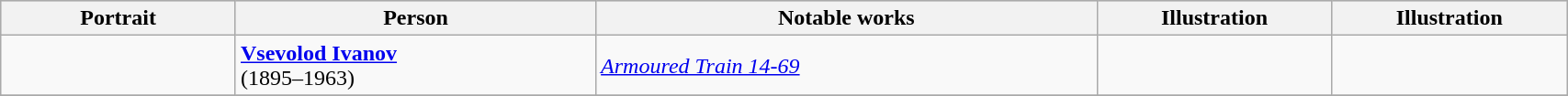<table class="wikitable" style="width:90%;">
<tr bgcolor="#cccccc">
<th width=15%>Portrait</th>
<th width=23%>Person</th>
<th width=32%>Notable works</th>
<th width=15%>Illustration</th>
<th width=15%>Illustration</th>
</tr>
<tr>
<td align=center></td>
<td><strong><a href='#'>Vsevolod Ivanov</a></strong><br>(1895–1963)</td>
<td><em><a href='#'>Armoured Train 14-69</a></em></td>
<td align=center></td>
<td align=center></td>
</tr>
<tr>
</tr>
</table>
